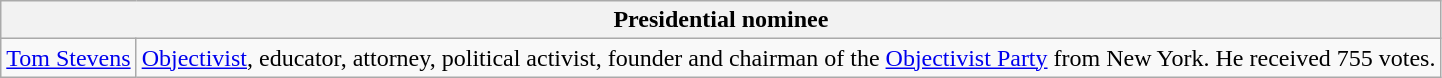<table class=wikitable>
<tr>
<th colspan=3>Presidential nominee</th>
</tr>
<tr>
<td><a href='#'>Tom Stevens</a></td>
<td><a href='#'>Objectivist</a>, educator, attorney, political activist, founder and chairman of the <a href='#'>Objectivist Party</a> from New York. He received 755 votes.</td>
</tr>
</table>
